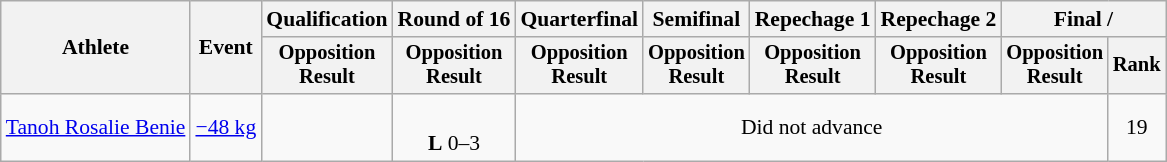<table class="wikitable" style="font-size:90%">
<tr>
<th rowspan=2>Athlete</th>
<th rowspan=2>Event</th>
<th>Qualification</th>
<th>Round of 16</th>
<th>Quarterfinal</th>
<th>Semifinal</th>
<th>Repechage 1</th>
<th>Repechage 2</th>
<th colspan=2>Final / </th>
</tr>
<tr style="font-size: 95%">
<th>Opposition<br>Result</th>
<th>Opposition<br>Result</th>
<th>Opposition<br>Result</th>
<th>Opposition<br>Result</th>
<th>Opposition<br>Result</th>
<th>Opposition<br>Result</th>
<th>Opposition<br>Result</th>
<th>Rank</th>
</tr>
<tr align=center>
<td align=left><a href='#'>Tanoh Rosalie Benie</a></td>
<td align=left><a href='#'>−48 kg</a></td>
<td></td>
<td><br><strong>L</strong> 0–3 <sup></sup></td>
<td colspan=5>Did not advance</td>
<td>19</td>
</tr>
</table>
